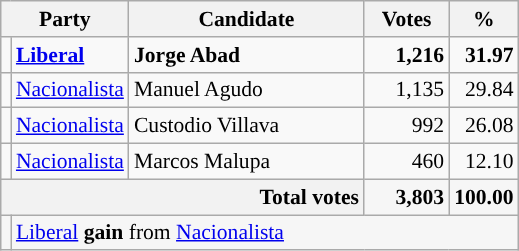<table class="wikitable" style="font-size:90%; text-align:right;">
<tr>
<th colspan="2" style="width:75px;">Party</th>
<th style="width:150px;">Candidate</th>
<th style="width:50px;">Votes</th>
<th style="width:10px;">%</th>
</tr>
<tr>
<td style="background:"></td>
<td style="text-align:left;"><strong><a href='#'>Liberal</a></strong></td>
<td style="text-align:left;"><strong>Jorge Abad</strong></td>
<td><strong>1,216</strong></td>
<td><strong>31.97</strong></td>
</tr>
<tr>
<td style="background:"></td>
<td style="text-align:left;"><a href='#'>Nacionalista</a></td>
<td style="text-align:left;">Manuel Agudo</td>
<td>1,135</td>
<td>29.84</td>
</tr>
<tr>
<td style="background:"></td>
<td style="text-align:left;"><a href='#'>Nacionalista</a></td>
<td style="text-align:left;">Custodio Villava</td>
<td>992</td>
<td>26.08</td>
</tr>
<tr>
<td style="background:"></td>
<td style="text-align:left;"><a href='#'>Nacionalista</a></td>
<td style="text-align:left;">Marcos Malupa</td>
<td>460</td>
<td>12.10</td>
</tr>
<tr style="background-color:#F6F6F6">
<th colspan="3" style="text-align:right;">Total votes</th>
<td><strong>3,803</strong></td>
<td><strong>100.00</strong></td>
</tr>
<tr style="background-color:#F6F6F6">
<td style="background:"></td>
<td colspan="4" style="text-align:left;"><a href='#'>Liberal</a> <strong>gain</strong> from <a href='#'>Nacionalista</a></td>
</tr>
</table>
